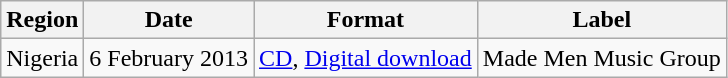<table class="wikitable sortable">
<tr>
<th>Region</th>
<th>Date</th>
<th>Format</th>
<th>Label</th>
</tr>
<tr>
<td>Nigeria</td>
<td>6 February 2013</td>
<td><a href='#'>CD</a>, <a href='#'>Digital download</a></td>
<td>Made Men Music Group</td>
</tr>
</table>
